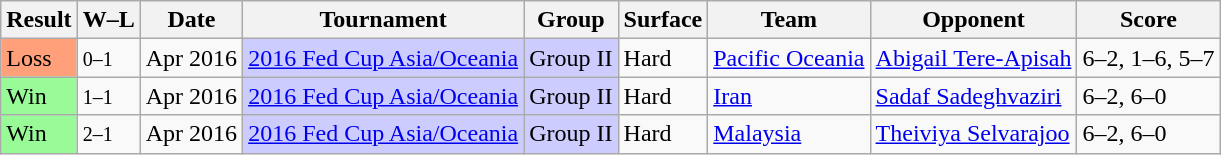<table class="sortable wikitable">
<tr>
<th>Result</th>
<th class="unsortable">W–L</th>
<th>Date</th>
<th>Tournament</th>
<th>Group</th>
<th>Surface</th>
<th>Team</th>
<th>Opponent</th>
<th class="unsortable">Score</th>
</tr>
<tr>
<td bgcolor="FFA07A">Loss</td>
<td><small>0–1</small></td>
<td>Apr 2016</td>
<td style="background:#ccccff;"><a href='#'>2016 Fed Cup Asia/Oceania</a></td>
<td style="background:#ccccff;">Group II</td>
<td>Hard</td>
<td><a href='#'>Pacific Oceania</a></td>
<td> <a href='#'>Abigail Tere-Apisah</a></td>
<td>6–2, 1–6, 5–7</td>
</tr>
<tr>
<td style="background:#98fb98;">Win</td>
<td><small>1–1</small></td>
<td>Apr 2016</td>
<td style="background:#ccccff;"><a href='#'>2016 Fed Cup Asia/Oceania</a></td>
<td style="background:#ccccff;">Group II</td>
<td>Hard</td>
<td><a href='#'>Iran</a></td>
<td> <a href='#'>Sadaf Sadeghvaziri</a></td>
<td>6–2, 6–0</td>
</tr>
<tr>
<td style="background:#98fb98;">Win</td>
<td><small>2–1</small></td>
<td>Apr 2016</td>
<td style="background:#ccccff;"><a href='#'>2016 Fed Cup Asia/Oceania</a></td>
<td style="background:#ccccff;">Group II</td>
<td>Hard</td>
<td><a href='#'>Malaysia</a></td>
<td> <a href='#'>Theiviya Selvarajoo</a></td>
<td>6–2, 6–0</td>
</tr>
</table>
